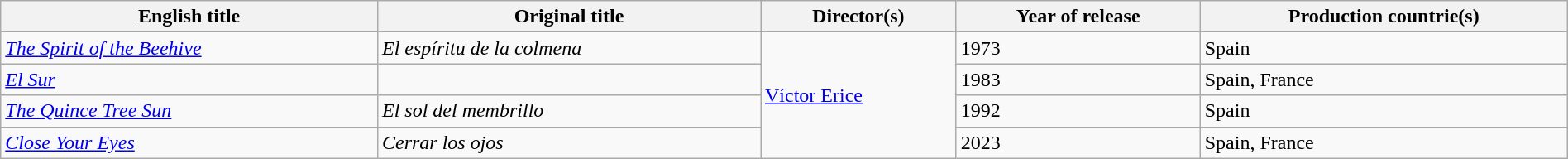<table class="sortable wikitable" style="width:100%; margin-bottom:4px" cellpadding="5">
<tr>
<th scope="col">English title</th>
<th scope="col">Original title</th>
<th scope="col">Director(s)</th>
<th scope="col">Year of release</th>
<th scope="col">Production countrie(s)</th>
</tr>
<tr>
<td><em><a href='#'>The Spirit of the Beehive</a></em></td>
<td><em>El espíritu de la colmena</em></td>
<td rowspan="4"><a href='#'>Víctor Erice</a></td>
<td>1973</td>
<td>Spain</td>
</tr>
<tr>
<td><em><a href='#'>El Sur</a></em></td>
<td></td>
<td>1983</td>
<td>Spain, France</td>
</tr>
<tr>
<td><em><a href='#'>The Quince Tree Sun</a></em></td>
<td><em>El sol del membrillo</em></td>
<td>1992</td>
<td>Spain</td>
</tr>
<tr>
<td><em><a href='#'>Close Your Eyes</a></em></td>
<td><em>Cerrar los ojos</em></td>
<td>2023</td>
<td>Spain, France</td>
</tr>
</table>
